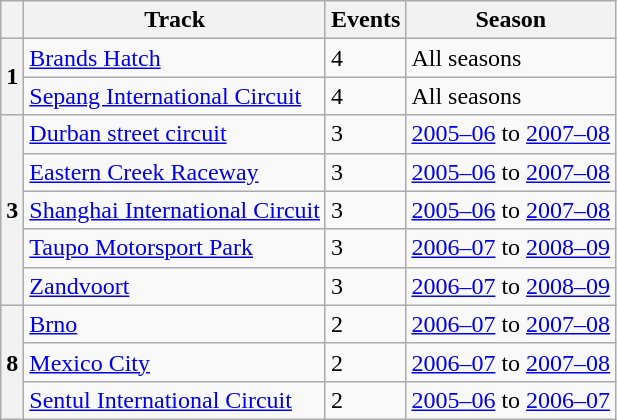<table class="wikitable">
<tr>
<th></th>
<th>Track</th>
<th>Events</th>
<th>Season</th>
</tr>
<tr>
<th rowspan=2>1</th>
<td> <a href='#'>Brands Hatch</a></td>
<td>4</td>
<td>All seasons</td>
</tr>
<tr>
<td> <a href='#'>Sepang International Circuit</a></td>
<td>4</td>
<td>All seasons</td>
</tr>
<tr>
<th rowspan=5>3</th>
<td> <a href='#'>Durban street circuit</a></td>
<td>3</td>
<td><a href='#'>2005–06</a> to <a href='#'>2007–08</a></td>
</tr>
<tr>
<td> <a href='#'>Eastern Creek Raceway</a></td>
<td>3</td>
<td><a href='#'>2005–06</a> to <a href='#'>2007–08</a></td>
</tr>
<tr>
<td> <a href='#'>Shanghai International Circuit</a></td>
<td>3</td>
<td><a href='#'>2005–06</a> to <a href='#'>2007–08</a></td>
</tr>
<tr>
<td> <a href='#'>Taupo Motorsport Park</a></td>
<td>3</td>
<td><a href='#'>2006–07</a> to <a href='#'>2008–09</a></td>
</tr>
<tr>
<td> <a href='#'>Zandvoort</a></td>
<td>3</td>
<td><a href='#'>2006–07</a> to <a href='#'>2008–09</a></td>
</tr>
<tr>
<th rowspan=3>8</th>
<td> <a href='#'>Brno</a></td>
<td>2</td>
<td><a href='#'>2006–07</a> to <a href='#'>2007–08</a></td>
</tr>
<tr>
<td> <a href='#'>Mexico City</a></td>
<td>2</td>
<td><a href='#'>2006–07</a> to <a href='#'>2007–08</a></td>
</tr>
<tr>
<td> <a href='#'>Sentul International Circuit</a></td>
<td>2</td>
<td><a href='#'>2005–06</a> to <a href='#'>2006–07</a></td>
</tr>
</table>
